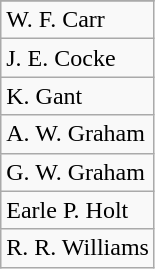<table class="wikitable">
<tr>
</tr>
<tr>
<td>W. F. Carr</td>
</tr>
<tr>
<td>J. E. Cocke</td>
</tr>
<tr>
<td>K. Gant</td>
</tr>
<tr>
<td>A. W. Graham</td>
</tr>
<tr>
<td>G. W. Graham</td>
</tr>
<tr>
<td>Earle P. Holt</td>
</tr>
<tr>
<td>R. R. Williams</td>
</tr>
</table>
